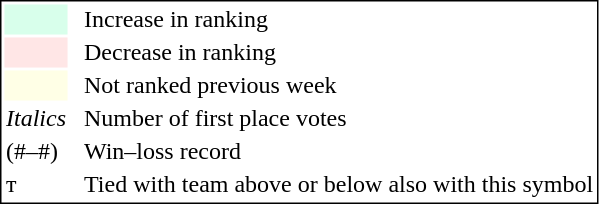<table style="border:1px solid black;">
<tr>
<td style="background:#D8FFEB; width:20px;"></td>
<td> </td>
<td>Increase in ranking</td>
</tr>
<tr>
<td style="background:#FFE6E6; width:20px;"></td>
<td> </td>
<td>Decrease in ranking</td>
</tr>
<tr>
<td style="background:#FFFFE6; width:20px;"></td>
<td> </td>
<td>Not ranked previous week</td>
</tr>
<tr>
<td><em>Italics</em></td>
<td> </td>
<td>Number of first place votes</td>
</tr>
<tr>
<td>(#–#)</td>
<td> </td>
<td>Win–loss record</td>
</tr>
<tr>
<td>т</td>
<td></td>
<td>Tied with team above or below also with this symbol</td>
</tr>
</table>
